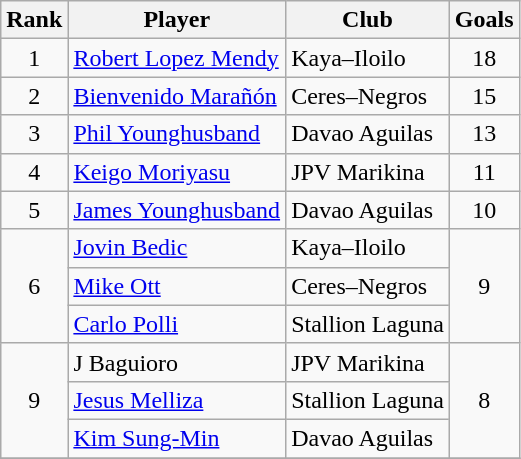<table class="wikitable">
<tr>
<th>Rank</th>
<th>Player</th>
<th>Club</th>
<th>Goals</th>
</tr>
<tr>
<td rowspan style="text-align: center;">1</td>
<td> <a href='#'>Robert Lopez Mendy</a></td>
<td>Kaya–Iloilo</td>
<td rowspan style="text-align: center;">18</td>
</tr>
<tr>
<td rowspan style="text-align: center;">2</td>
<td> <a href='#'>Bienvenido Marañón</a></td>
<td>Ceres–Negros</td>
<td rowspan style="text-align: center;">15</td>
</tr>
<tr>
<td rowspan style="text-align: center;">3</td>
<td> <a href='#'>Phil Younghusband</a></td>
<td>Davao Aguilas</td>
<td rowspan style="text-align: center;">13</td>
</tr>
<tr>
<td rowspan style="text-align: center;">4</td>
<td> <a href='#'>Keigo Moriyasu</a></td>
<td>JPV Marikina</td>
<td rowspan style="text-align: center;">11</td>
</tr>
<tr>
<td rowspan style="text-align: center;">5</td>
<td> <a href='#'>James Younghusband</a></td>
<td>Davao Aguilas</td>
<td rowspan style="text-align: center;">10</td>
</tr>
<tr>
<td rowspan="3" style="text-align: center;">6</td>
<td> <a href='#'>Jovin Bedic</a></td>
<td>Kaya–Iloilo</td>
<td rowspan="3" style="text-align: center;">9</td>
</tr>
<tr>
<td> <a href='#'>Mike Ott</a></td>
<td>Ceres–Negros</td>
</tr>
<tr>
<td> <a href='#'>Carlo Polli</a></td>
<td>Stallion Laguna</td>
</tr>
<tr>
<td rowspan="3" style="text-align: center;">9</td>
<td> J Baguioro</td>
<td>JPV Marikina</td>
<td rowspan="3" style="text-align: center;">8</td>
</tr>
<tr>
<td> <a href='#'>Jesus Melliza</a></td>
<td>Stallion Laguna</td>
</tr>
<tr>
<td> <a href='#'>Kim Sung-Min</a></td>
<td>Davao Aguilas</td>
</tr>
<tr>
</tr>
</table>
